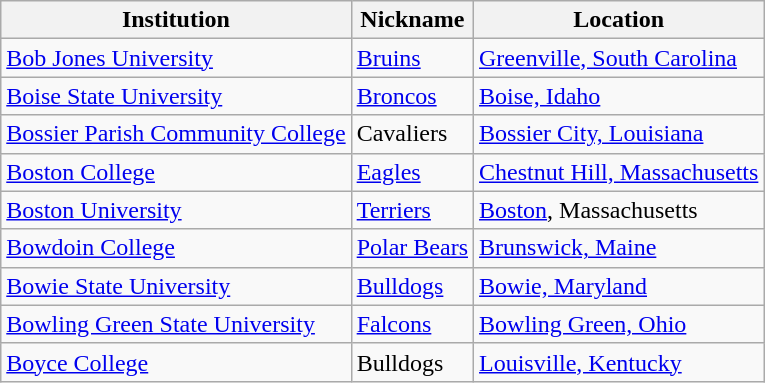<table class="wikitable">
<tr>
<th>Institution</th>
<th>Nickname</th>
<th>Location</th>
</tr>
<tr>
<td><a href='#'>Bob Jones University</a></td>
<td><a href='#'>Bruins</a></td>
<td><a href='#'>Greenville, South Carolina</a></td>
</tr>
<tr>
<td><a href='#'>Boise State University</a></td>
<td><a href='#'>Broncos</a></td>
<td><a href='#'>Boise, Idaho</a></td>
</tr>
<tr>
<td><a href='#'>Bossier Parish Community College</a></td>
<td>Cavaliers</td>
<td><a href='#'>Bossier City, Louisiana</a></td>
</tr>
<tr>
<td><a href='#'>Boston College</a></td>
<td><a href='#'>Eagles</a></td>
<td><a href='#'>Chestnut Hill, Massachusetts</a></td>
</tr>
<tr>
<td><a href='#'>Boston University</a></td>
<td><a href='#'>Terriers</a></td>
<td><a href='#'>Boston</a>, Massachusetts</td>
</tr>
<tr>
<td><a href='#'>Bowdoin College</a></td>
<td><a href='#'>Polar Bears</a></td>
<td><a href='#'>Brunswick, Maine</a></td>
</tr>
<tr>
<td><a href='#'>Bowie State University</a></td>
<td><a href='#'>Bulldogs</a></td>
<td><a href='#'>Bowie, Maryland</a></td>
</tr>
<tr>
<td><a href='#'>Bowling Green State University</a></td>
<td><a href='#'>Falcons</a></td>
<td><a href='#'>Bowling Green, Ohio</a></td>
</tr>
<tr>
<td><a href='#'>Boyce College</a></td>
<td>Bulldogs</td>
<td><a href='#'>Louisville, Kentucky</a></td>
</tr>
</table>
